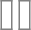<table>
<tr valign = "top">
<td><br><table cellpadding="3" cellspacing="0" border="1" style="margin:1em auto; background:#ffffff; font-size:69%; border:grey solid 1px; border-collapse:collapse;">
<tr>
<td colspan="2" rowspan="7"><br></td>
</tr>
</table>
</td>
<td><br><table cellpadding="3" cellspacing="0" border="1" style="margin:1em auto; background:#ffffff; font-size:69%; border:grey solid 1px; border-collapse:collapse;">
<tr>
<td colspan="5" rowspan="5"><br></td>
</tr>
</table>
</td>
</tr>
</table>
